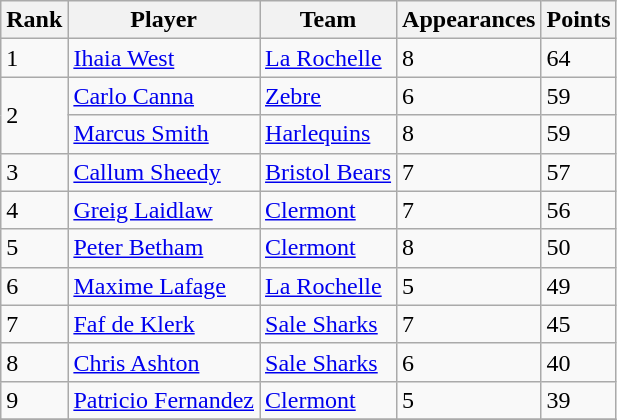<table class="wikitable">
<tr>
<th>Rank</th>
<th>Player</th>
<th>Team</th>
<th>Appearances</th>
<th>Points</th>
</tr>
<tr>
<td>1</td>
<td> <a href='#'>Ihaia West</a></td>
<td><a href='#'>La Rochelle</a></td>
<td>8</td>
<td>64</td>
</tr>
<tr>
<td rowspan=2>2</td>
<td> <a href='#'>Carlo Canna</a></td>
<td><a href='#'>Zebre</a></td>
<td>6</td>
<td>59</td>
</tr>
<tr>
<td> <a href='#'>Marcus Smith</a></td>
<td><a href='#'>Harlequins</a></td>
<td>8</td>
<td>59</td>
</tr>
<tr>
<td>3</td>
<td> <a href='#'>Callum Sheedy</a></td>
<td><a href='#'>Bristol Bears</a></td>
<td>7</td>
<td>57</td>
</tr>
<tr>
<td>4</td>
<td> <a href='#'>Greig Laidlaw</a></td>
<td><a href='#'>Clermont</a></td>
<td>7</td>
<td>56</td>
</tr>
<tr>
<td>5</td>
<td> <a href='#'>Peter Betham</a></td>
<td><a href='#'>Clermont</a></td>
<td>8</td>
<td>50</td>
</tr>
<tr>
<td>6</td>
<td> <a href='#'>Maxime Lafage</a></td>
<td><a href='#'>La Rochelle</a></td>
<td>5</td>
<td>49</td>
</tr>
<tr>
<td>7</td>
<td> <a href='#'>Faf de Klerk</a></td>
<td><a href='#'>Sale Sharks</a></td>
<td>7</td>
<td>45</td>
</tr>
<tr>
<td>8</td>
<td> <a href='#'>Chris Ashton</a></td>
<td><a href='#'>Sale Sharks</a></td>
<td>6</td>
<td>40</td>
</tr>
<tr>
<td>9</td>
<td> <a href='#'>Patricio Fernandez</a></td>
<td><a href='#'>Clermont</a></td>
<td>5</td>
<td>39</td>
</tr>
<tr>
</tr>
</table>
